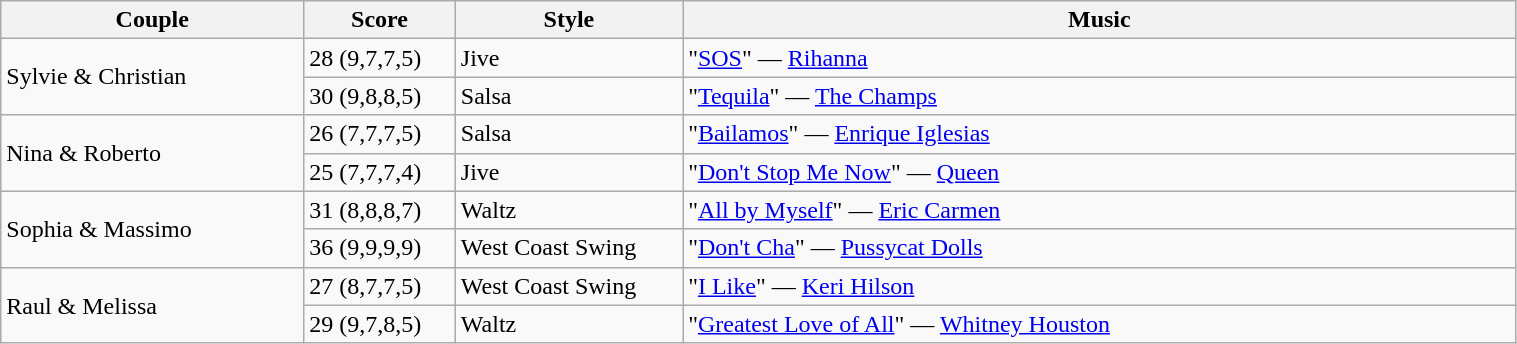<table class="wikitable" style="width:80%;">
<tr>
<th style="width:20%;">Couple</th>
<th style="width:10%;">Score</th>
<th style="width:15%;">Style</th>
<th style="width:60%;">Music</th>
</tr>
<tr>
<td rowspan=2>Sylvie & Christian</td>
<td>28 (9,7,7,5)</td>
<td>Jive</td>
<td>"<a href='#'>SOS</a>" — <a href='#'>Rihanna</a></td>
</tr>
<tr>
<td>30 (9,8,8,5)</td>
<td>Salsa</td>
<td>"<a href='#'>Tequila</a>" — <a href='#'>The Champs</a></td>
</tr>
<tr>
<td rowspan=2>Nina & Roberto</td>
<td>26 (7,7,7,5)</td>
<td>Salsa</td>
<td>"<a href='#'>Bailamos</a>" — <a href='#'>Enrique Iglesias</a></td>
</tr>
<tr>
<td>25 (7,7,7,4)</td>
<td>Jive</td>
<td>"<a href='#'>Don't Stop Me Now</a>" — <a href='#'>Queen</a></td>
</tr>
<tr>
<td rowspan=2>Sophia & Massimo</td>
<td>31 (8,8,8,7)</td>
<td>Waltz</td>
<td>"<a href='#'>All by Myself</a>" — <a href='#'>Eric Carmen</a></td>
</tr>
<tr>
<td>36 (9,9,9,9)</td>
<td>West Coast Swing</td>
<td>"<a href='#'>Don't Cha</a>" — <a href='#'>Pussycat Dolls</a></td>
</tr>
<tr>
<td rowspan=2>Raul & Melissa</td>
<td>27 (8,7,7,5)</td>
<td>West Coast Swing</td>
<td>"<a href='#'>I Like</a>" — <a href='#'>Keri Hilson</a></td>
</tr>
<tr>
<td>29 (9,7,8,5)</td>
<td>Waltz</td>
<td>"<a href='#'>Greatest Love of All</a>" — <a href='#'>Whitney Houston</a></td>
</tr>
</table>
